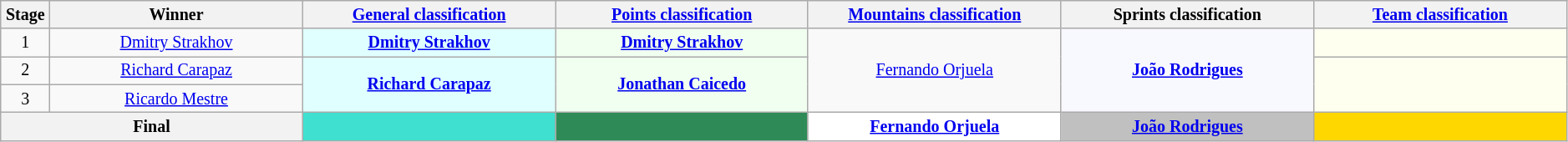<table class=wikitable style="text-align: center; font-size:smaller;">
<tr>
<th scope="col" style="width:1%;">Stage</th>
<th scope="col" style="width:14%;">Winner</th>
<th scope="col" style="width:14%;"><a href='#'>General classification</a><br></th>
<th scope="col" style="width:14%;"><a href='#'>Points classification</a><br></th>
<th scope="col" style="width:14%;"><a href='#'>Mountains classification</a><br></th>
<th scope="col" style="width:14%;">Sprints classification<br></th>
<th scope="col" style="width:14%;"><a href='#'>Team classification</a></th>
</tr>
<tr>
<td>1</td>
<td><a href='#'>Dmitry Strakhov</a></td>
<th style="background:LightCyan;"><a href='#'>Dmitry Strakhov</a></th>
<th style="background:Honeydew;"><a href='#'>Dmitry Strakhov</a></th>
<td rowspan="3"><a href='#'>Fernando Orjuela</a></td>
<th style="background:GhostWhite;" rowspan="3"><a href='#'>João Rodrigues</a></th>
<th style="background:Ivory;"></th>
</tr>
<tr>
<td>2</td>
<td><a href='#'>Richard Carapaz</a></td>
<th style="background:LightCyan;" rowspan="2"><a href='#'>Richard Carapaz</a></th>
<th style="background:Honeydew;" rowspan="2"><a href='#'>Jonathan Caicedo</a></th>
<th style="background:Ivory;" rowspan="2"></th>
</tr>
<tr>
<td>3</td>
<td><a href='#'>Ricardo Mestre</a></td>
</tr>
<tr>
<th colspan="2">Final</th>
<th style="background:Turquoise;"></th>
<th style="background:SeaGreen;"></th>
<th style="background:White;"><a href='#'>Fernando Orjuela</a></th>
<th style="background:Silver;"><a href='#'>João Rodrigues</a></th>
<th style="background:Gold;"></th>
</tr>
</table>
